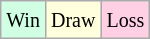<table class="wikitable">
<tr>
<td style="background-color: #d0ffe3;"><small>Win</small></td>
<td style="background-color: #ffffdd;"><small>Draw</small></td>
<td style="background-color: #ffd0e3;"><small>Loss</small></td>
</tr>
</table>
